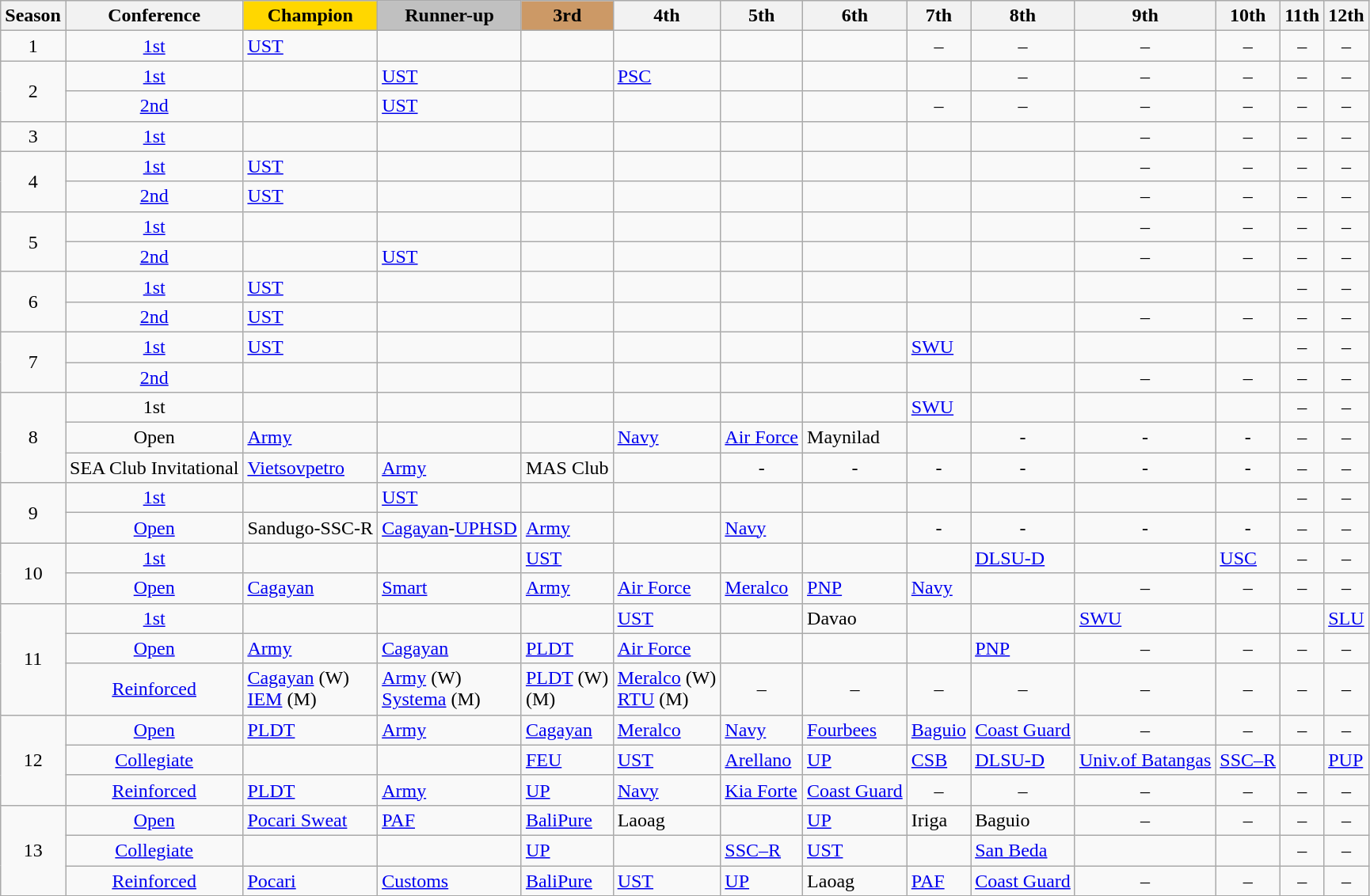<table class="wikitable">
<tr>
<th>Season</th>
<th>Conference</th>
<th style="background:gold;">Champion</th>
<th style="background:silver;">Runner-up</th>
<th style="background:#CC9966;">3rd</th>
<th>4th</th>
<th>5th</th>
<th>6th</th>
<th>7th</th>
<th>8th</th>
<th>9th</th>
<th>10th</th>
<th>11th</th>
<th>12th</th>
</tr>
<tr>
<td align=center>1</td>
<td align=center><a href='#'>1st</a></td>
<td> <a href='#'>UST</a></td>
<td></td>
<td></td>
<td></td>
<td></td>
<td></td>
<td align=center>–</td>
<td align=center>–</td>
<td align=center>–</td>
<td align=center>–</td>
<td align=center>–</td>
<td align=center>–</td>
</tr>
<tr>
<td align=center rowspan=2>2</td>
<td align=center><a href='#'>1st</a></td>
<td></td>
<td> <a href='#'>UST</a></td>
<td></td>
<td> <a href='#'>PSC</a></td>
<td></td>
<td></td>
<td></td>
<td align=center>–</td>
<td align=center>–</td>
<td align=center>–</td>
<td align=center>–</td>
<td align=center>–</td>
</tr>
<tr>
<td align=center><a href='#'>2nd</a></td>
<td></td>
<td> <a href='#'>UST</a></td>
<td></td>
<td></td>
<td></td>
<td></td>
<td align=center>–</td>
<td align=center>–</td>
<td align=center>–</td>
<td align=center>–</td>
<td align=center>–</td>
<td align=center>–</td>
</tr>
<tr>
<td align=center>3</td>
<td align=center><a href='#'>1st</a></td>
<td></td>
<td></td>
<td></td>
<td></td>
<td></td>
<td></td>
<td></td>
<td></td>
<td align=center>–</td>
<td align=center>–</td>
<td align=center>–</td>
<td align=center>–</td>
</tr>
<tr>
<td align=center rowspan=2>4</td>
<td align=center><a href='#'>1st</a></td>
<td> <a href='#'>UST</a></td>
<td></td>
<td></td>
<td></td>
<td></td>
<td></td>
<td></td>
<td></td>
<td align=center>–</td>
<td align=center>–</td>
<td align=center>–</td>
<td align=center>–</td>
</tr>
<tr>
<td align=center><a href='#'>2nd</a></td>
<td> <a href='#'>UST</a></td>
<td></td>
<td></td>
<td></td>
<td></td>
<td></td>
<td></td>
<td></td>
<td align=center>–</td>
<td align=center>–</td>
<td align=center>–</td>
<td align=center>–</td>
</tr>
<tr>
<td align=center rowspan=2>5</td>
<td align=center><a href='#'>1st</a></td>
<td></td>
<td></td>
<td></td>
<td></td>
<td></td>
<td></td>
<td></td>
<td></td>
<td align=center>–</td>
<td align=center>–</td>
<td align=center>–</td>
<td align=center>–</td>
</tr>
<tr>
<td align=center><a href='#'>2nd</a></td>
<td></td>
<td> <a href='#'>UST</a></td>
<td></td>
<td></td>
<td></td>
<td></td>
<td></td>
<td></td>
<td align=center>–</td>
<td align=center>–</td>
<td align=center>–</td>
<td align=center>–</td>
</tr>
<tr>
<td align=center rowspan=2>6</td>
<td align=center><a href='#'>1st</a></td>
<td> <a href='#'>UST</a></td>
<td></td>
<td></td>
<td></td>
<td></td>
<td></td>
<td></td>
<td></td>
<td></td>
<td></td>
<td align=center>–</td>
<td align=center>–</td>
</tr>
<tr>
<td align=center><a href='#'>2nd</a></td>
<td> <a href='#'>UST</a></td>
<td></td>
<td></td>
<td></td>
<td></td>
<td></td>
<td></td>
<td></td>
<td align=center>–</td>
<td align=center>–</td>
<td align=center>–</td>
<td align=center>–</td>
</tr>
<tr>
<td align=center rowspan=2>7</td>
<td align=center><a href='#'>1st</a></td>
<td> <a href='#'>UST</a></td>
<td></td>
<td></td>
<td></td>
<td></td>
<td></td>
<td> <a href='#'>SWU</a></td>
<td></td>
<td></td>
<td></td>
<td align=center>–</td>
<td align=center>–</td>
</tr>
<tr>
<td align=center><a href='#'>2nd</a></td>
<td></td>
<td></td>
<td></td>
<td></td>
<td></td>
<td></td>
<td></td>
<td></td>
<td align=center>–</td>
<td align=center>–</td>
<td align=center>–</td>
<td align=center>–</td>
</tr>
<tr>
<td align=center rowspan=3>8</td>
<td align=center>1st</td>
<td></td>
<td></td>
<td></td>
<td></td>
<td></td>
<td></td>
<td> <a href='#'>SWU</a></td>
<td></td>
<td></td>
<td></td>
<td align=center>–</td>
<td align=center>–</td>
</tr>
<tr>
<td align=center>Open</td>
<td> <a href='#'>Army</a></td>
<td></td>
<td></td>
<td> <a href='#'>Navy</a></td>
<td> <a href='#'>Air Force</a></td>
<td> Maynilad</td>
<td></td>
<td align=center>-</td>
<td align=center>-</td>
<td align=center>-</td>
<td align=center>–</td>
<td align=center>–</td>
</tr>
<tr>
<td align=center>SEA Club Invitational</td>
<td> <a href='#'>Vietsovpetro</a></td>
<td> <a href='#'>Army</a></td>
<td> MAS Club</td>
<td></td>
<td align=center>-</td>
<td align=center>-</td>
<td align=center>-</td>
<td align=center>-</td>
<td align=center>-</td>
<td align=center>-</td>
<td align=center>–</td>
<td align=center>–</td>
</tr>
<tr>
<td align=center rowspan=2>9</td>
<td align=center><a href='#'>1st</a></td>
<td></td>
<td> <a href='#'>UST</a></td>
<td></td>
<td></td>
<td></td>
<td></td>
<td></td>
<td></td>
<td></td>
<td> </td>
<td align=center>–</td>
<td align=center>–</td>
</tr>
<tr>
<td align=center><a href='#'>Open</a></td>
<td> Sandugo-SSC-R</td>
<td> <a href='#'>Cagayan</a>-<a href='#'>UPHSD</a></td>
<td> <a href='#'>Army</a></td>
<td></td>
<td> <a href='#'>Navy</a></td>
<td></td>
<td align=center>-</td>
<td align=center>-</td>
<td align=center>-</td>
<td align=center>-</td>
<td align=center>–</td>
<td align=center>–</td>
</tr>
<tr>
<td align=center rowspan=2>10</td>
<td align=center><a href='#'>1st</a></td>
<td></td>
<td></td>
<td> <a href='#'>UST</a></td>
<td></td>
<td></td>
<td></td>
<td></td>
<td> <a href='#'>DLSU-D</a></td>
<td></td>
<td> <a href='#'>USC</a></td>
<td align=center>–</td>
<td align=center>–</td>
</tr>
<tr>
<td align=center><a href='#'>Open</a></td>
<td> <a href='#'>Cagayan</a></td>
<td> <a href='#'>Smart</a></td>
<td> <a href='#'>Army</a></td>
<td> <a href='#'>Air Force</a></td>
<td> <a href='#'>Meralco</a></td>
<td> <a href='#'>PNP</a></td>
<td> <a href='#'>Navy</a></td>
<td></td>
<td align=center>–</td>
<td align=center>–</td>
<td align=center>–</td>
<td align=center>–</td>
</tr>
<tr>
<td align=center rowspan=3>11</td>
<td align=center><a href='#'>1st</a></td>
<td></td>
<td></td>
<td></td>
<td> <a href='#'>UST</a></td>
<td></td>
<td> Davao</td>
<td></td>
<td></td>
<td> <a href='#'>SWU</a></td>
<td></td>
<td></td>
<td> <a href='#'>SLU</a></td>
</tr>
<tr>
<td align=center><a href='#'>Open</a></td>
<td> <a href='#'>Army</a></td>
<td> <a href='#'>Cagayan</a></td>
<td> <a href='#'>PLDT</a></td>
<td> <a href='#'>Air Force</a></td>
<td></td>
<td></td>
<td></td>
<td> <a href='#'>PNP</a></td>
<td align=center>–</td>
<td align=center>–</td>
<td align=center>–</td>
<td align=center>–</td>
</tr>
<tr>
<td align=center><a href='#'>Reinforced</a></td>
<td> <a href='#'>Cagayan</a> (W)<br> <a href='#'>IEM</a> (M)</td>
<td> <a href='#'>Army</a> (W)<br> <a href='#'>Systema</a> (M)</td>
<td> <a href='#'>PLDT</a> (W)<br> (M)</td>
<td> <a href='#'>Meralco</a> (W)<br> <a href='#'>RTU</a> (M)</td>
<td align=center>–</td>
<td align=center>–</td>
<td align=center>–</td>
<td align=center>–</td>
<td align=center>–</td>
<td align=center>–</td>
<td align=center>–</td>
<td align=center>–</td>
</tr>
<tr>
<td align=center rowspan=3>12</td>
<td align=center><a href='#'>Open</a></td>
<td> <a href='#'>PLDT</a></td>
<td> <a href='#'>Army</a></td>
<td> <a href='#'>Cagayan</a></td>
<td> <a href='#'>Meralco</a></td>
<td> <a href='#'>Navy</a></td>
<td> <a href='#'>Fourbees</a></td>
<td> <a href='#'>Baguio</a></td>
<td> <a href='#'>Coast Guard</a></td>
<td align=center>–</td>
<td align=center>–</td>
<td align=center>–</td>
<td align=center>–</td>
</tr>
<tr>
<td align=center><a href='#'>Collegiate</a></td>
<td align=left></td>
<td align=left></td>
<td align=left> <a href='#'>FEU</a></td>
<td align=left> <a href='#'>UST</a></td>
<td align=left> <a href='#'>Arellano</a></td>
<td align=left> <a href='#'>UP</a></td>
<td align=left> <a href='#'>CSB</a></td>
<td align=left> <a href='#'>DLSU-D</a></td>
<td align=left> <a href='#'>Univ.of Batangas</a></td>
<td align=left> <a href='#'>SSC–R</a></td>
<td align=left></td>
<td align=left><a href='#'>PUP</a></td>
</tr>
<tr>
<td align=center><a href='#'>Reinforced</a></td>
<td> <a href='#'>PLDT</a></td>
<td> <a href='#'>Army</a></td>
<td> <a href='#'>UP</a></td>
<td> <a href='#'>Navy</a></td>
<td> <a href='#'>Kia Forte</a></td>
<td> <a href='#'>Coast Guard</a></td>
<td align=center>–</td>
<td align=center>–</td>
<td align=center>–</td>
<td align=center>–</td>
<td align=center>–</td>
<td align=center>–</td>
</tr>
<tr>
<td align=center rowspan=3>13</td>
<td align=center><a href='#'>Open</a></td>
<td> <a href='#'>Pocari Sweat</a></td>
<td> <a href='#'>PAF</a></td>
<td> <a href='#'>BaliPure</a></td>
<td> Laoag</td>
<td></td>
<td> <a href='#'>UP</a></td>
<td> Iriga</td>
<td> Baguio</td>
<td align=center>–</td>
<td align=center>–</td>
<td align=center>–</td>
<td align=center>–</td>
</tr>
<tr>
<td align=center><a href='#'>Collegiate</a></td>
<td align=left></td>
<td align=left></td>
<td align=left> <a href='#'>UP</a></td>
<td align=left></td>
<td align=left> <a href='#'>SSC–R</a></td>
<td align=left> <a href='#'>UST</a></td>
<td align=left></td>
<td align=left> <a href='#'>San Beda</a></td>
<td align=left></td>
<td align=left></td>
<td align=center>–</td>
<td align=center>–</td>
</tr>
<tr>
<td align=center><a href='#'>Reinforced</a></td>
<td align=left><a href='#'>Pocari</a></td>
<td align=left><a href='#'>Customs</a></td>
<td align=left><a href='#'>BaliPure</a></td>
<td align=left> <a href='#'>UST</a></td>
<td align=left> <a href='#'>UP</a></td>
<td align=left>Laoag</td>
<td align=left><a href='#'>PAF</a></td>
<td align=left><a href='#'>Coast Guard</a></td>
<td align=center>–</td>
<td align=center>–</td>
<td align=center>–</td>
<td align=center>–</td>
</tr>
<tr>
</tr>
</table>
